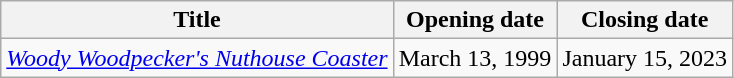<table class="wikitable">
<tr>
<th>Title</th>
<th>Opening date</th>
<th>Closing date</th>
</tr>
<tr>
<td><em><a href='#'>Woody Woodpecker's Nuthouse Coaster</a></em></td>
<td>March 13, 1999</td>
<td>January 15, 2023</td>
</tr>
</table>
